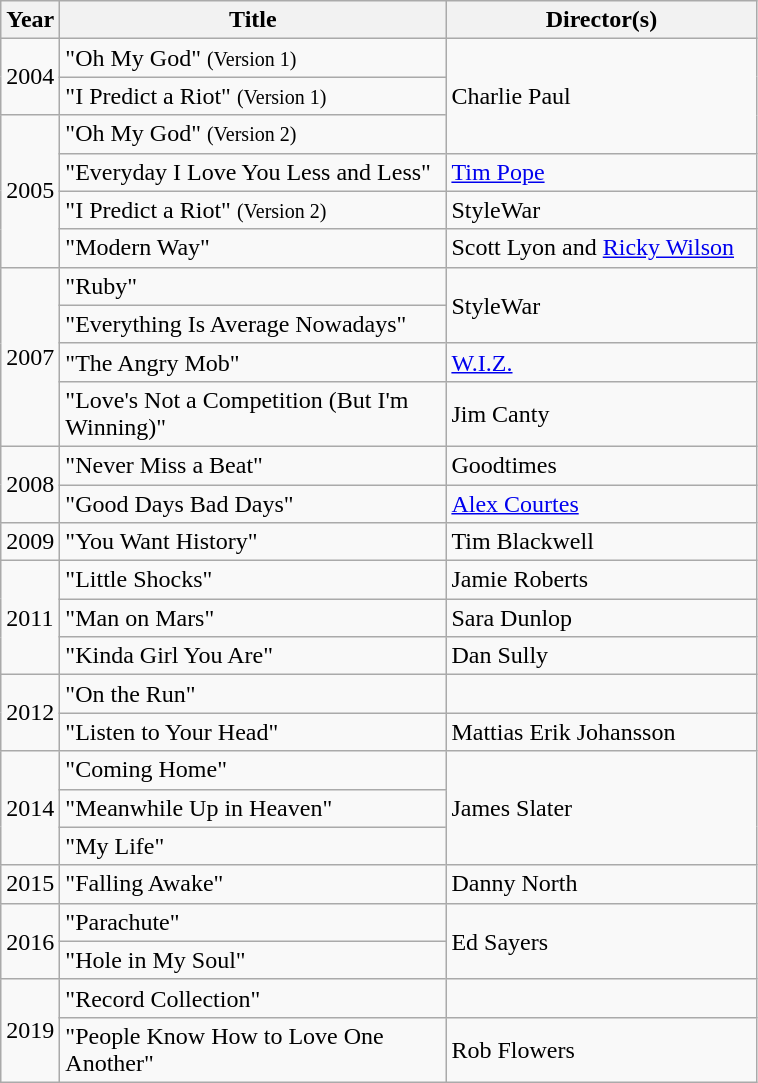<table class="wikitable">
<tr>
<th>Year</th>
<th style="width:250px;">Title</th>
<th style="width:200px;">Director(s)</th>
</tr>
<tr>
<td rowspan="2">2004</td>
<td>"Oh My God" <small>(Version 1)</small></td>
<td rowspan="3">Charlie Paul</td>
</tr>
<tr>
<td>"I Predict a Riot" <small>(Version 1)</small></td>
</tr>
<tr>
<td rowspan="4">2005</td>
<td>"Oh My God" <small>(Version 2)</small></td>
</tr>
<tr>
<td>"Everyday I Love You Less and Less"</td>
<td><a href='#'>Tim Pope</a></td>
</tr>
<tr>
<td>"I Predict a Riot" <small>(Version 2)</small></td>
<td>StyleWar</td>
</tr>
<tr>
<td>"Modern Way"</td>
<td>Scott Lyon and <a href='#'>Ricky Wilson</a></td>
</tr>
<tr>
<td rowspan="4">2007</td>
<td>"Ruby"</td>
<td rowspan="2">StyleWar</td>
</tr>
<tr>
<td>"Everything Is Average Nowadays"</td>
</tr>
<tr>
<td>"The Angry Mob"</td>
<td><a href='#'>W.I.Z.</a></td>
</tr>
<tr>
<td>"Love's Not a Competition (But I'm Winning)"</td>
<td>Jim Canty</td>
</tr>
<tr>
<td rowspan="2">2008</td>
<td>"Never Miss a Beat"</td>
<td>Goodtimes</td>
</tr>
<tr>
<td>"Good Days Bad Days"</td>
<td><a href='#'>Alex Courtes</a></td>
</tr>
<tr>
<td>2009</td>
<td>"You Want History"</td>
<td>Tim Blackwell</td>
</tr>
<tr>
<td rowspan="3">2011</td>
<td>"Little Shocks"</td>
<td>Jamie Roberts</td>
</tr>
<tr>
<td>"Man on Mars"</td>
<td>Sara Dunlop</td>
</tr>
<tr>
<td>"Kinda Girl You Are"</td>
<td>Dan Sully</td>
</tr>
<tr>
<td rowspan="2">2012</td>
<td>"On the Run"</td>
<td></td>
</tr>
<tr>
<td>"Listen to Your Head"</td>
<td>Mattias Erik Johansson</td>
</tr>
<tr>
<td rowspan="3">2014</td>
<td>"Coming Home"</td>
<td rowspan="3">James Slater</td>
</tr>
<tr>
<td>"Meanwhile Up in Heaven"</td>
</tr>
<tr>
<td>"My Life"</td>
</tr>
<tr>
<td>2015</td>
<td>"Falling Awake"</td>
<td>Danny North</td>
</tr>
<tr>
<td rowspan="2">2016</td>
<td>"Parachute"</td>
<td rowspan="2">Ed Sayers</td>
</tr>
<tr>
<td>"Hole in My Soul"</td>
</tr>
<tr>
<td rowspan="2">2019</td>
<td>"Record Collection"</td>
<td></td>
</tr>
<tr>
<td>"People Know How to Love One Another"</td>
<td>Rob Flowers</td>
</tr>
</table>
